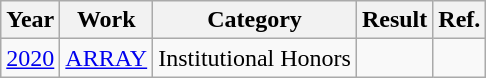<table class="wikitable">
<tr>
<th>Year</th>
<th>Work</th>
<th>Category</th>
<th>Result</th>
<th>Ref.</th>
</tr>
<tr>
<td rowspan="1"><a href='#'>2020</a></td>
<td rowspan="1"><a href='#'>ARRAY</a></td>
<td>Institutional Honors</td>
<td></td>
<td rowspan="1"></td>
</tr>
</table>
